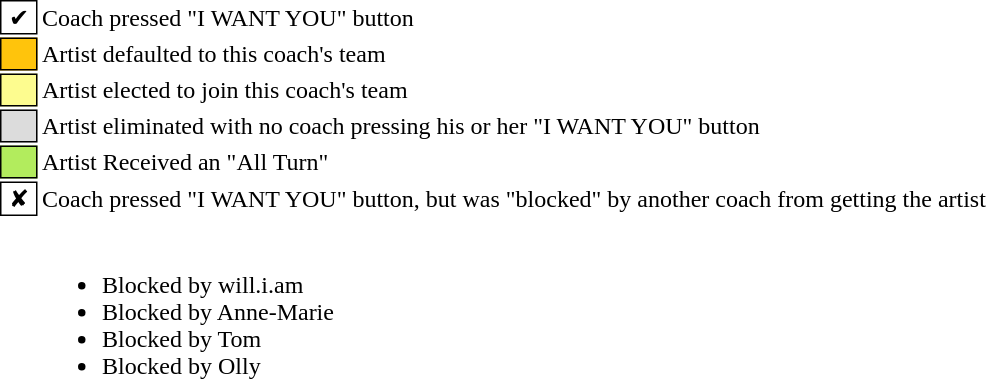<table class="toccolours" style="font-size: 100%; white-space: nowrap">
<tr>
<td style="background:white; border:1px solid black"> ✔ </td>
<td>Coach pressed "I WANT YOU" button</td>
</tr>
<tr>
<td style="background:#FFC40C; border: 1px solid black">  </td>
<td>Artist defaulted to this coach's team</td>
</tr>
<tr>
<td style="background:#fdfc8f; border: 1px solid black">  </td>
<td>Artist elected to join this coach's team</td>
</tr>
<tr>
<td style="background:#DCDCDC; border: 1px solid black">  </td>
<td>Artist eliminated with no coach pressing his or her "I WANT YOU" button</td>
</tr>
<tr>
<td style="background:#B2EC5D; border: 1px solid black">  </td>
<td>Artist Received an "All Turn"</td>
</tr>
<tr>
<td style="background:white; border:1px solid black"> ✘ </td>
<td>Coach pressed "I WANT YOU" button, but was "blocked" by another coach from getting the artist</td>
</tr>
<tr>
<td></td>
<td><br><ul><li> Blocked by will.i.am</li><li> Blocked by Anne-Marie</li><li> Blocked by Tom</li><li> Blocked by Olly</li></ul></td>
</tr>
</table>
